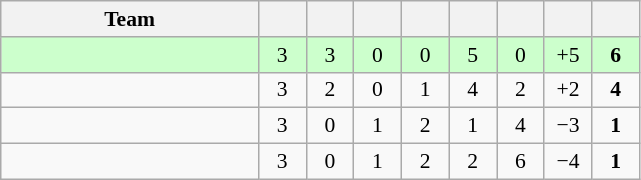<table class="wikitable" style="text-align: center; font-size: 90%;">
<tr>
<th width="165">Team</th>
<th width="25"></th>
<th width="25"></th>
<th width="25"></th>
<th width="25"></th>
<th width="25"></th>
<th width="25"></th>
<th width="25"></th>
<th width="25"></th>
</tr>
<tr bgcolor=#ccffcc>
<td align="left"></td>
<td>3</td>
<td>3</td>
<td>0</td>
<td>0</td>
<td>5</td>
<td>0</td>
<td>+5</td>
<td><strong>6</strong></td>
</tr>
<tr>
<td align="left"></td>
<td>3</td>
<td>2</td>
<td>0</td>
<td>1</td>
<td>4</td>
<td>2</td>
<td>+2</td>
<td><strong>4</strong></td>
</tr>
<tr>
<td align="left"></td>
<td>3</td>
<td>0</td>
<td>1</td>
<td>2</td>
<td>1</td>
<td>4</td>
<td>−3</td>
<td><strong>1</strong></td>
</tr>
<tr>
<td align="left"></td>
<td>3</td>
<td>0</td>
<td>1</td>
<td>2</td>
<td>2</td>
<td>6</td>
<td>−4</td>
<td><strong>1</strong></td>
</tr>
</table>
